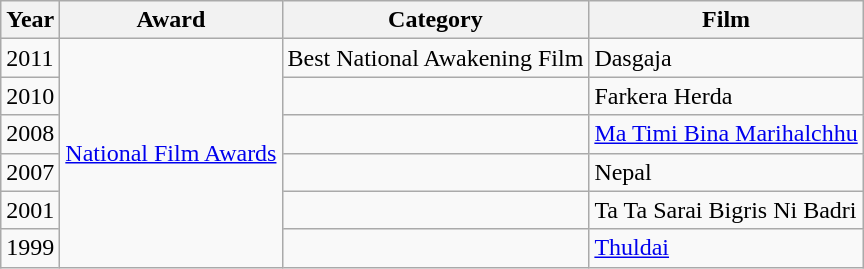<table class="wikitable">
<tr>
<th>Year</th>
<th>Award</th>
<th>Category</th>
<th>Film</th>
</tr>
<tr>
<td>2011</td>
<td rowspan="6"><a href='#'>National Film Awards</a></td>
<td>Best National Awakening Film</td>
<td>Dasgaja</td>
</tr>
<tr>
<td>2010</td>
<td></td>
<td>Farkera Herda</td>
</tr>
<tr>
<td>2008</td>
<td></td>
<td><a href='#'>Ma Timi Bina Marihalchhu</a></td>
</tr>
<tr>
<td>2007</td>
<td></td>
<td>Nepal</td>
</tr>
<tr>
<td>2001</td>
<td></td>
<td>Ta Ta Sarai Bigris Ni Badri</td>
</tr>
<tr>
<td>1999</td>
<td></td>
<td><a href='#'>Thuldai</a></td>
</tr>
</table>
